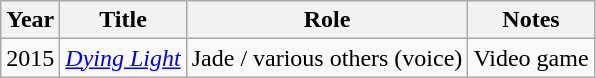<table class="wikitable sortable">
<tr>
<th>Year</th>
<th>Title</th>
<th>Role</th>
<th class="unsortable">Notes</th>
</tr>
<tr>
<td>2015</td>
<td><em><a href='#'>Dying Light</a></em></td>
<td>Jade / various others (voice)</td>
<td>Video game</td>
</tr>
</table>
